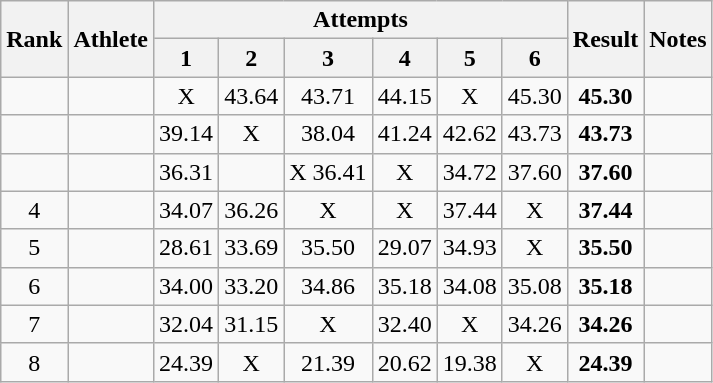<table class='wikitable'>
<tr>
<th rowspan=2>Rank</th>
<th rowspan=2>Athlete</th>
<th colspan=6>Attempts</th>
<th rowspan=2>Result</th>
<th rowspan=2>Notes</th>
</tr>
<tr>
<th>1</th>
<th>2</th>
<th>3</th>
<th>4</th>
<th>5</th>
<th>6</th>
</tr>
<tr align=center>
<td></td>
<td align=left></td>
<td>X</td>
<td>43.64</td>
<td>43.71</td>
<td>44.15</td>
<td>X</td>
<td>45.30</td>
<td><strong>45.30</strong></td>
<td></td>
</tr>
<tr align=center>
<td></td>
<td align=left></td>
<td>39.14</td>
<td>X</td>
<td>38.04</td>
<td>41.24</td>
<td>42.62</td>
<td>43.73</td>
<td><strong>43.73</strong></td>
<td></td>
</tr>
<tr align=center>
<td></td>
<td align=left></td>
<td>36.31</td>
<td></td>
<td>X 36.41</td>
<td>X</td>
<td>34.72</td>
<td>37.60</td>
<td><strong>37.60</strong></td>
<td></td>
</tr>
<tr align=center>
<td>4</td>
<td align=left></td>
<td>34.07</td>
<td>36.26</td>
<td>X</td>
<td>X</td>
<td>37.44</td>
<td>X</td>
<td><strong>37.44</strong></td>
<td></td>
</tr>
<tr align=center>
<td>5</td>
<td align=left></td>
<td>28.61</td>
<td>33.69</td>
<td>35.50</td>
<td>29.07</td>
<td>34.93</td>
<td>X</td>
<td><strong>35.50</strong></td>
<td></td>
</tr>
<tr align=center>
<td>6</td>
<td align=left></td>
<td>34.00</td>
<td>33.20</td>
<td>34.86</td>
<td>35.18</td>
<td>34.08</td>
<td>35.08</td>
<td><strong>35.18</strong></td>
<td></td>
</tr>
<tr align=center>
<td>7</td>
<td align=left></td>
<td>32.04</td>
<td>31.15</td>
<td>X</td>
<td>32.40</td>
<td>X</td>
<td>34.26</td>
<td><strong>34.26</strong></td>
<td></td>
</tr>
<tr align=center>
<td>8</td>
<td align=left></td>
<td>24.39</td>
<td>X</td>
<td>21.39</td>
<td>20.62</td>
<td>19.38</td>
<td>X</td>
<td><strong>24.39</strong></td>
<td></td>
</tr>
</table>
